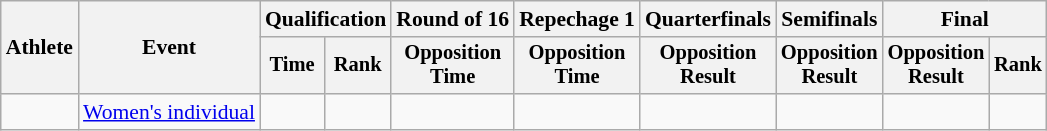<table class=wikitable style="font-size:90%;">
<tr>
<th rowspan=2>Athlete</th>
<th rowspan=2>Event</th>
<th colspan=2>Qualification</th>
<th>Round of 16</th>
<th>Repechage 1</th>
<th>Quarterfinals</th>
<th>Semifinals</th>
<th colspan=2>Final</th>
</tr>
<tr style="font-size:95%">
<th>Time</th>
<th>Rank</th>
<th>Opposition<br>Time</th>
<th>Opposition<br>Time</th>
<th>Opposition<br>Result</th>
<th>Opposition<br>Result</th>
<th>Opposition<br>Result</th>
<th>Rank</th>
</tr>
<tr align=center>
<td align=left></td>
<td align=left><a href='#'>Women's individual</a></td>
<td></td>
<td></td>
<td></td>
<td></td>
<td></td>
<td></td>
<td></td>
<td></td>
</tr>
</table>
